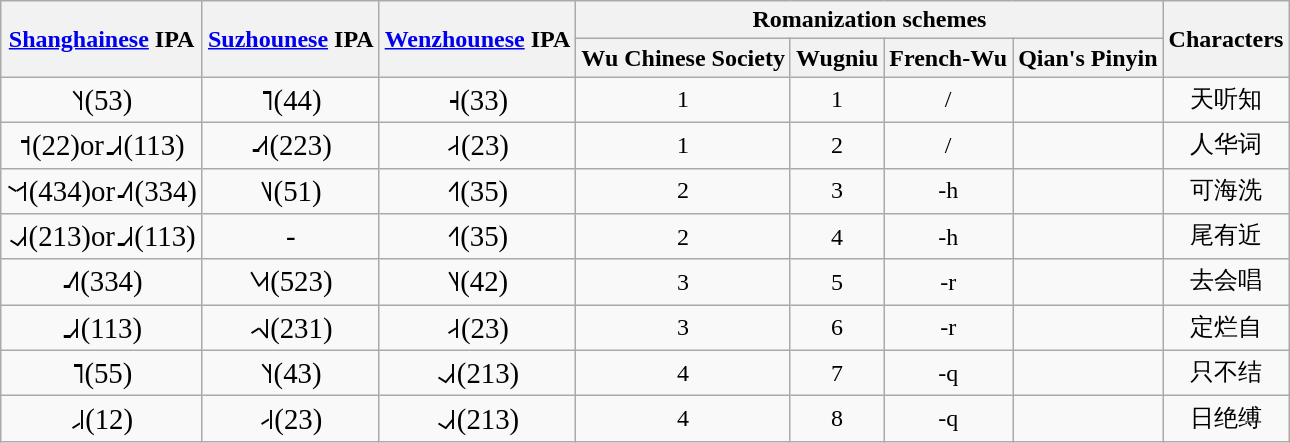<table class="wikitable" style="text-align: center;">
<tr>
<th rowspan="2"><a href='#'>Shanghainese</a> IPA</th>
<th rowspan="2"><a href='#'>Suzhounese</a> IPA</th>
<th rowspan="2"><a href='#'>Wenzhounese</a> IPA</th>
<th colspan="4">Romanization schemes</th>
<th rowspan="2">Characters</th>
</tr>
<tr>
<th>Wu Chinese Society</th>
<th>Wugniu</th>
<th>French-Wu</th>
<th>Qian's Pinyin</th>
</tr>
<tr>
<td><big>˥˧(53)</big></td>
<td><big>˥(44)</big></td>
<td><big>˧(33)</big></td>
<td> 1</td>
<td> 1</td>
<td> /</td>
<td></td>
<td>天听知</td>
</tr>
<tr>
<td><big>˦(22)or˩˩˧(113)</big></td>
<td><big>˨˨˦(223)</big></td>
<td><big>˨˧(23)</big></td>
<td> 1</td>
<td> 2</td>
<td> /</td>
<td></td>
<td>人华词</td>
</tr>
<tr>
<td><big> ˦˧˦(434)or˨˨˥(334) </big></td>
<td><big>˥˩(51)</big></td>
<td><big>˧˥(35)</big></td>
<td> 2</td>
<td> 3</td>
<td> -h</td>
<td></td>
<td>可海洗</td>
</tr>
<tr>
<td><big>˨˩˧(213)or˩˩˧(113)</big></td>
<td><big>-</big></td>
<td><big>˧˥(35)</big></td>
<td> 2</td>
<td> 4</td>
<td> -h</td>
<td></td>
<td>尾有近</td>
</tr>
<tr>
<td><big>˨˨˥(334)</big></td>
<td><big>˥˨˦(523)</big></td>
<td><big>˥˨(42)</big></td>
<td> 3</td>
<td> 5</td>
<td> -r</td>
<td></td>
<td>去会唱</td>
</tr>
<tr>
<td><big>˩˩˧(113)</big></td>
<td><big>˨˧˩(231)</big></td>
<td><big>˨˧(23)</big></td>
<td> 3</td>
<td> 6</td>
<td> -r</td>
<td></td>
<td>定烂自</td>
</tr>
<tr>
<td><big>˥(55)</big></td>
<td><big>˥˧(43)</big></td>
<td><big>˨˩˧(213)</big></td>
<td> 4</td>
<td> 7</td>
<td> -q</td>
<td></td>
<td>只不结</td>
</tr>
<tr>
<td><big>˩˨(12)</big></td>
<td><big>˨˧(23)</big></td>
<td><big>˨˩˧(213)</big></td>
<td> 4</td>
<td> 8</td>
<td> -q</td>
<td></td>
<td>日绝缚</td>
</tr>
</table>
